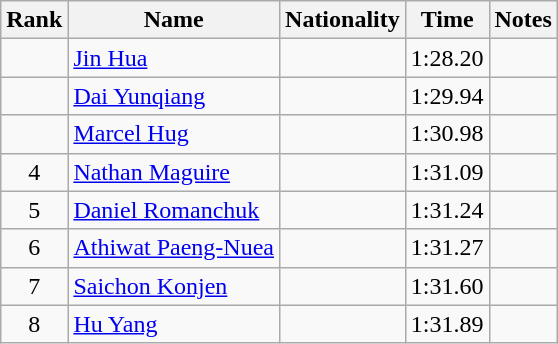<table class="wikitable sortable" style="text-align:center">
<tr>
<th>Rank</th>
<th>Name</th>
<th>Nationality</th>
<th>Time</th>
<th>Notes</th>
</tr>
<tr>
<td></td>
<td align="left"><a href='#'>Jin Hua</a></td>
<td align="left"></td>
<td>1:28.20</td>
<td></td>
</tr>
<tr>
<td></td>
<td align="left"><a href='#'>Dai Yunqiang</a></td>
<td align="left"></td>
<td>1:29.94</td>
<td></td>
</tr>
<tr>
<td></td>
<td align="left"><a href='#'>Marcel Hug</a></td>
<td align="left"></td>
<td>1:30.98</td>
<td></td>
</tr>
<tr>
<td>4</td>
<td align="left"><a href='#'>Nathan Maguire</a></td>
<td align="left"></td>
<td>1:31.09</td>
<td></td>
</tr>
<tr>
<td>5</td>
<td align="left"><a href='#'>Daniel Romanchuk</a></td>
<td align="left"></td>
<td>1:31.24</td>
<td></td>
</tr>
<tr>
<td>6</td>
<td align="left"><a href='#'>Athiwat Paeng-Nuea</a></td>
<td align="left"></td>
<td>1:31.27</td>
<td></td>
</tr>
<tr>
<td>7</td>
<td align="left"><a href='#'>Saichon Konjen</a></td>
<td align="left"></td>
<td>1:31.60</td>
<td></td>
</tr>
<tr>
<td>8</td>
<td align="left"><a href='#'>Hu Yang</a></td>
<td align="left"></td>
<td>1:31.89</td>
<td></td>
</tr>
</table>
